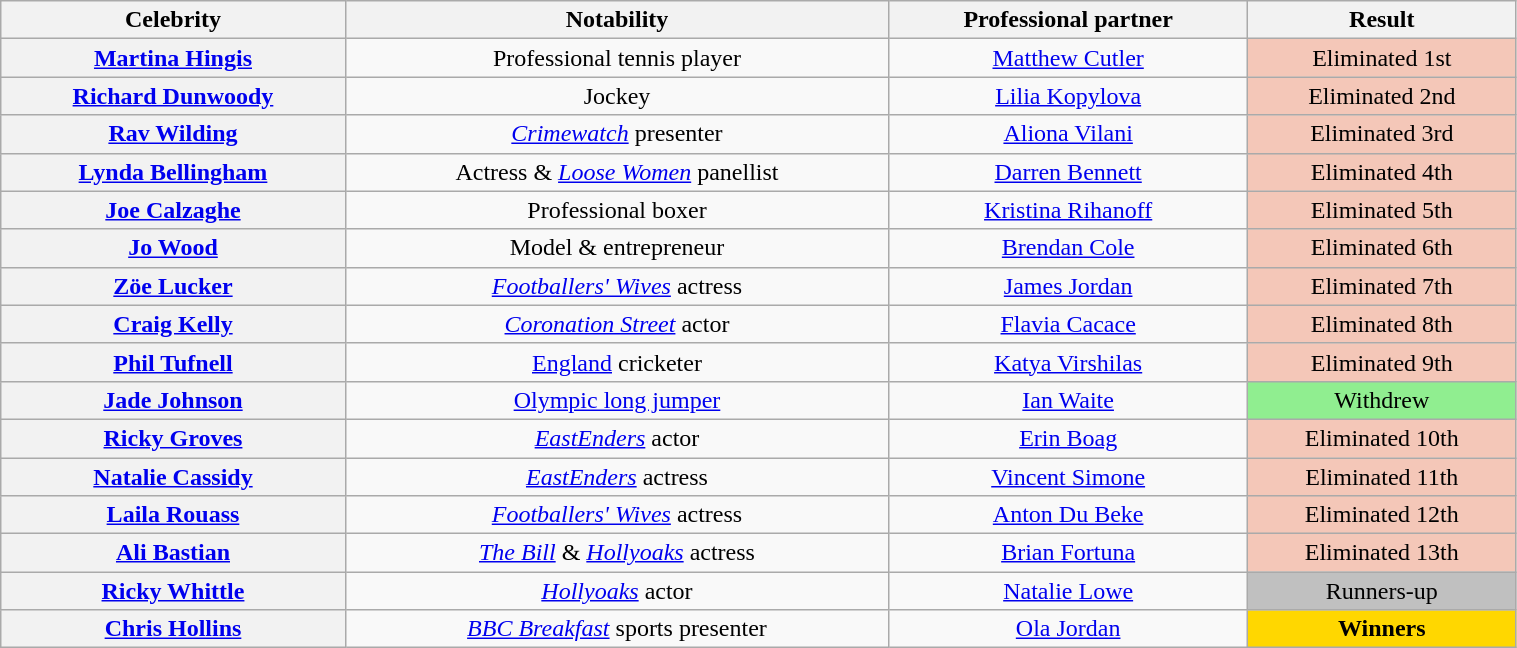<table class="wikitable sortable" style="text-align:center; width:80%">
<tr>
<th scope="col">Celebrity</th>
<th scope="col" class="unsortable">Notability</th>
<th scope="col">Professional partner</th>
<th scope="col">Result</th>
</tr>
<tr>
<th scope="row"><a href='#'>Martina Hingis</a></th>
<td>Professional tennis player</td>
<td><a href='#'>Matthew Cutler</a></td>
<td bgcolor="f4c7b8">Eliminated 1st</td>
</tr>
<tr>
<th scope="row"><a href='#'>Richard Dunwoody</a></th>
<td>Jockey</td>
<td><a href='#'>Lilia Kopylova</a></td>
<td bgcolor="f4c7b8">Eliminated 2nd</td>
</tr>
<tr>
<th scope="row"><a href='#'>Rav Wilding</a></th>
<td><em><a href='#'>Crimewatch</a></em> presenter</td>
<td><a href='#'>Aliona Vilani</a></td>
<td bgcolor="f4c7b8">Eliminated 3rd</td>
</tr>
<tr>
<th scope="row"><a href='#'>Lynda Bellingham</a></th>
<td>Actress & <em><a href='#'>Loose Women</a></em> panellist</td>
<td><a href='#'>Darren Bennett</a></td>
<td bgcolor="f4c7b8">Eliminated 4th</td>
</tr>
<tr>
<th scope="row"><a href='#'>Joe Calzaghe</a></th>
<td>Professional boxer</td>
<td><a href='#'>Kristina Rihanoff</a></td>
<td bgcolor="f4c7b8">Eliminated 5th</td>
</tr>
<tr>
<th scope="row"><a href='#'>Jo Wood</a></th>
<td>Model & entrepreneur</td>
<td><a href='#'>Brendan Cole</a></td>
<td bgcolor="f4c7b8">Eliminated 6th</td>
</tr>
<tr>
<th scope="row"><a href='#'>Zöe Lucker</a></th>
<td><em><a href='#'>Footballers' Wives</a></em> actress</td>
<td><a href='#'>James Jordan</a></td>
<td bgcolor="f4c7b8">Eliminated 7th</td>
</tr>
<tr>
<th scope="row"><a href='#'>Craig Kelly</a></th>
<td><em><a href='#'>Coronation Street</a></em> actor</td>
<td><a href='#'>Flavia Cacace</a></td>
<td bgcolor="f4c7b8">Eliminated 8th</td>
</tr>
<tr>
<th scope="row"><a href='#'>Phil Tufnell</a></th>
<td><a href='#'>England</a> cricketer</td>
<td><a href='#'>Katya Virshilas</a></td>
<td bgcolor="f4c7b8">Eliminated 9th</td>
</tr>
<tr>
<th scope="row"><a href='#'>Jade Johnson</a></th>
<td><a href='#'>Olympic long jumper</a></td>
<td><a href='#'>Ian Waite</a></td>
<td bgcolor="lightgreen">Withdrew</td>
</tr>
<tr>
<th scope="row"><a href='#'>Ricky Groves</a></th>
<td><em><a href='#'>EastEnders</a></em> actor</td>
<td><a href='#'>Erin Boag</a></td>
<td bgcolor="f4c7b8">Eliminated 10th</td>
</tr>
<tr>
<th scope="row"><a href='#'>Natalie Cassidy</a></th>
<td><em><a href='#'>EastEnders</a></em> actress</td>
<td><a href='#'>Vincent Simone</a></td>
<td bgcolor="f4c7b8">Eliminated 11th</td>
</tr>
<tr>
<th scope="row"><a href='#'>Laila Rouass</a></th>
<td><em><a href='#'>Footballers' Wives</a></em> actress</td>
<td><a href='#'>Anton Du Beke</a></td>
<td bgcolor="f4c7b8">Eliminated 12th</td>
</tr>
<tr>
<th scope="row"><a href='#'>Ali Bastian</a></th>
<td><em><a href='#'>The Bill</a></em> & <em><a href='#'>Hollyoaks</a></em> actress</td>
<td><a href='#'>Brian Fortuna</a></td>
<td bgcolor="f4c7b8">Eliminated 13th</td>
</tr>
<tr>
<th scope="row"><a href='#'>Ricky Whittle</a></th>
<td><em><a href='#'>Hollyoaks</a></em> actor</td>
<td><a href='#'>Natalie Lowe</a></td>
<td bgcolor="silver">Runners-up</td>
</tr>
<tr>
<th scope="row"><a href='#'>Chris Hollins</a></th>
<td><em><a href='#'>BBC Breakfast</a></em> sports presenter</td>
<td><a href='#'>Ola Jordan</a></td>
<td bgcolor="gold"><strong>Winners</strong></td>
</tr>
</table>
